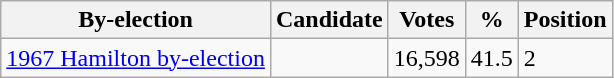<table class="wikitable sortable">
<tr>
<th>By-election</th>
<th>Candidate</th>
<th>Votes</th>
<th>%</th>
<th>Position</th>
</tr>
<tr>
<td><a href='#'>1967 Hamilton by-election</a></td>
<td></td>
<td>16,598</td>
<td>41.5</td>
<td>2</td>
</tr>
</table>
